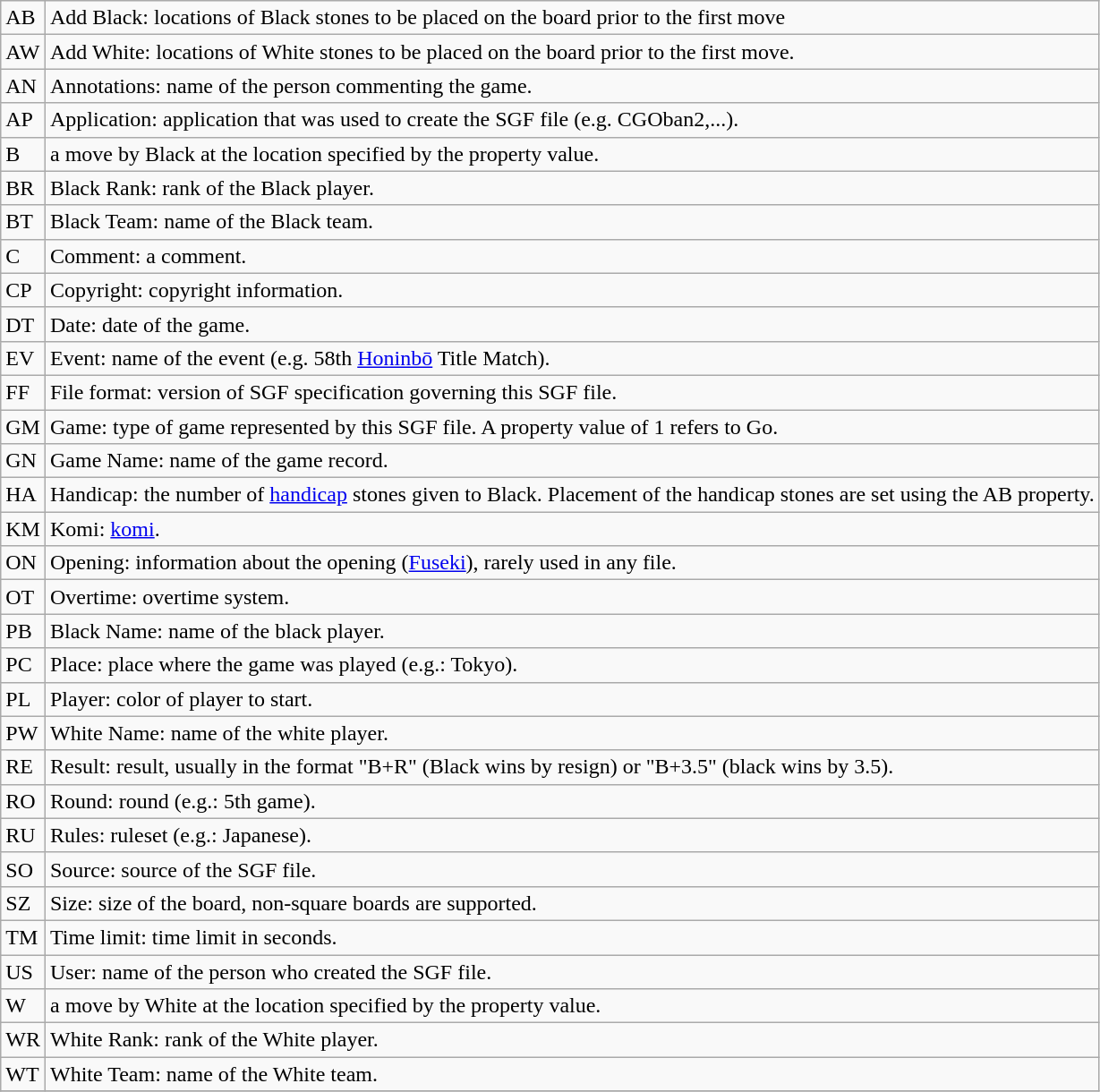<table class="wikitable">
<tr>
<td>AB</td>
<td>Add Black: locations of Black stones to be placed on the board prior to the first move</td>
</tr>
<tr>
<td>AW</td>
<td>Add White: locations of White stones to be placed on the board prior to the first move.</td>
</tr>
<tr>
<td>AN</td>
<td>Annotations: name of the person commenting the game.</td>
</tr>
<tr>
<td>AP</td>
<td>Application: application that was used to create the SGF file (e.g. CGOban2,...).</td>
</tr>
<tr>
<td>B</td>
<td>a move by Black at the location specified by the property value.</td>
</tr>
<tr>
<td>BR</td>
<td>Black Rank: rank of the Black player.</td>
</tr>
<tr>
<td>BT</td>
<td>Black Team: name of the Black team.</td>
</tr>
<tr>
<td>C</td>
<td>Comment: a comment.</td>
</tr>
<tr>
<td>CP</td>
<td>Copyright: copyright information.</td>
</tr>
<tr>
<td>DT</td>
<td>Date: date of the game.</td>
</tr>
<tr>
<td>EV</td>
<td>Event: name of the event (e.g. 58th <a href='#'>Honinbō</a> Title Match).</td>
</tr>
<tr>
<td>FF</td>
<td>File format: version of SGF specification governing this SGF file.</td>
</tr>
<tr>
<td>GM</td>
<td>Game: type of game represented by this SGF file. A property value of 1 refers to Go.</td>
</tr>
<tr>
<td>GN</td>
<td>Game Name: name of the game record.</td>
</tr>
<tr>
<td>HA</td>
<td>Handicap: the number of <a href='#'>handicap</a> stones given to Black. Placement of the handicap stones are set using the AB property.</td>
</tr>
<tr>
<td>KM</td>
<td>Komi: <a href='#'>komi</a>.</td>
</tr>
<tr>
<td>ON</td>
<td>Opening: information about the opening (<a href='#'>Fuseki</a>), rarely used in any file.</td>
</tr>
<tr>
<td>OT</td>
<td>Overtime: overtime system.</td>
</tr>
<tr>
<td>PB</td>
<td>Black Name: name of the black player.</td>
</tr>
<tr>
<td>PC</td>
<td>Place: place where the game was played (e.g.: Tokyo).</td>
</tr>
<tr>
<td>PL</td>
<td>Player: color of player to start.</td>
</tr>
<tr>
<td>PW</td>
<td>White Name: name of the white player.</td>
</tr>
<tr>
<td>RE</td>
<td>Result: result, usually in the format "B+R" (Black wins by resign) or "B+3.5" (black wins by 3.5).</td>
</tr>
<tr>
<td>RO</td>
<td>Round: round (e.g.: 5th game).</td>
</tr>
<tr>
<td>RU</td>
<td>Rules: ruleset (e.g.: Japanese).</td>
</tr>
<tr>
<td>SO</td>
<td>Source: source of the SGF file.</td>
</tr>
<tr>
<td>SZ</td>
<td>Size: size of the board, non-square boards are supported.</td>
</tr>
<tr>
<td>TM</td>
<td>Time limit: time limit in seconds.</td>
</tr>
<tr>
<td>US</td>
<td>User: name of the person who created the SGF file.</td>
</tr>
<tr>
<td>W</td>
<td>a move by White at the location specified by the property value.</td>
</tr>
<tr>
<td>WR</td>
<td>White Rank: rank of the White player.</td>
</tr>
<tr>
<td>WT</td>
<td>White Team: name of the White team.</td>
</tr>
<tr>
</tr>
</table>
